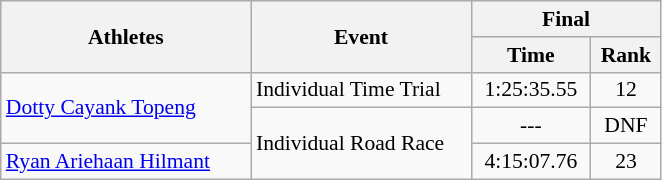<table class=wikitable style="font-size:90%; text-align:center">
<tr>
<th width="160" rowspan="2">Athletes</th>
<th width="140" rowspan="2">Event</th>
<th width="120" colspan="2">Final</th>
</tr>
<tr>
<th>Time</th>
<th>Rank</th>
</tr>
<tr>
<td align=left rowspan=2><a href='#'>Dotty Cayank Topeng</a></td>
<td align=left>Individual Time Trial</td>
<td>1:25:35.55</td>
<td>12</td>
</tr>
<tr>
<td align=left rowspan=2>Individual Road Race</td>
<td>---</td>
<td>DNF</td>
</tr>
<tr>
<td align=left><a href='#'>Ryan Ariehaan Hilmant</a></td>
<td>4:15:07.76</td>
<td>23</td>
</tr>
</table>
